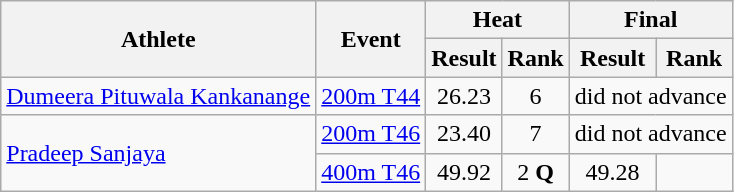<table class="wikitable">
<tr>
<th rowspan="2">Athlete</th>
<th rowspan="2">Event</th>
<th colspan="2">Heat</th>
<th colspan="2">Final</th>
</tr>
<tr>
<th>Result</th>
<th>Rank</th>
<th>Result</th>
<th>Rank</th>
</tr>
<tr align=center>
<td align=left><a href='#'>Dumeera Pituwala Kankanange</a></td>
<td align=left><a href='#'>200m T44</a></td>
<td>26.23</td>
<td>6</td>
<td colspan=2>did not advance</td>
</tr>
<tr align=center>
<td align=left rowspan=2><a href='#'>Pradeep Sanjaya</a></td>
<td align=left><a href='#'>200m T46</a></td>
<td>23.40</td>
<td>7</td>
<td colspan=2>did not advance</td>
</tr>
<tr align=center>
<td align=left><a href='#'>400m T46</a></td>
<td>49.92</td>
<td>2 <strong>Q</strong></td>
<td>49.28 </td>
<td></td>
</tr>
</table>
